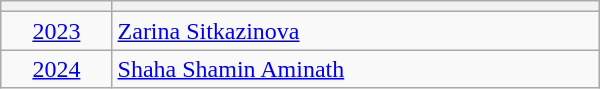<table class=wikitable style="width: 400px;">
<tr>
<th width="40"></th>
<th width="200"></th>
</tr>
<tr>
<td align=center><a href='#'>2023</a></td>
<td> <a href='#'>Zarina Sitkazinova</a></td>
</tr>
<tr>
<td align=center><a href='#'>2024</a></td>
<td> <a href='#'>Shaha Shamin Aminath</a></td>
</tr>
</table>
